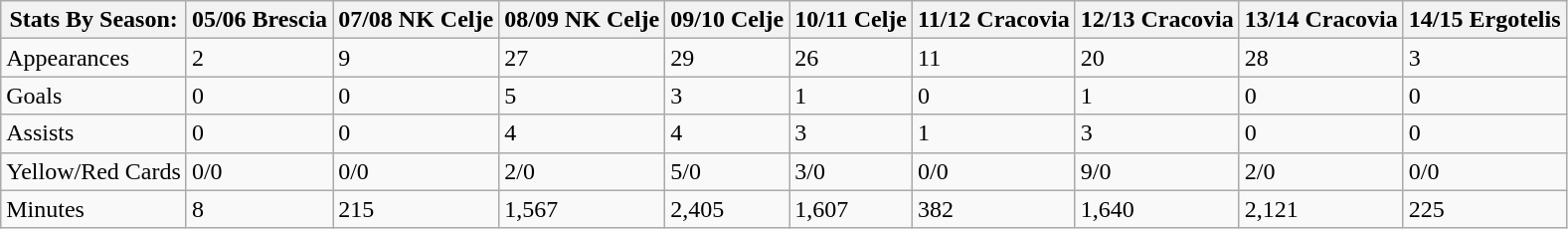<table class="wikitable">
<tr>
<th>Stats By Season:</th>
<th>05/06 Brescia</th>
<th>07/08 NK Celje</th>
<th>08/09 NK Celje</th>
<th>09/10 Celje</th>
<th>10/11 Celje</th>
<th>11/12 Cracovia</th>
<th>12/13 Cracovia</th>
<th>13/14 Cracovia</th>
<th>14/15 Ergotelis</th>
</tr>
<tr>
<td>Appearances</td>
<td>2</td>
<td>9</td>
<td>27</td>
<td>29</td>
<td>26</td>
<td>11</td>
<td>20</td>
<td>28</td>
<td>3</td>
</tr>
<tr>
<td>Goals</td>
<td>0</td>
<td>0</td>
<td>5</td>
<td>3</td>
<td>1</td>
<td>0</td>
<td>1</td>
<td>0</td>
<td>0</td>
</tr>
<tr>
<td>Assists</td>
<td>0</td>
<td>0</td>
<td>4</td>
<td>4</td>
<td>3</td>
<td>1</td>
<td>3</td>
<td>0</td>
<td>0</td>
</tr>
<tr>
<td>Yellow/Red Cards</td>
<td>0/0</td>
<td>0/0</td>
<td>2/0</td>
<td>5/0</td>
<td>3/0</td>
<td>0/0</td>
<td>9/0</td>
<td>2/0</td>
<td>0/0</td>
</tr>
<tr>
<td>Minutes</td>
<td>8</td>
<td>215</td>
<td>1,567</td>
<td>2,405</td>
<td>1,607</td>
<td>382</td>
<td>1,640</td>
<td>2,121</td>
<td>225</td>
</tr>
</table>
